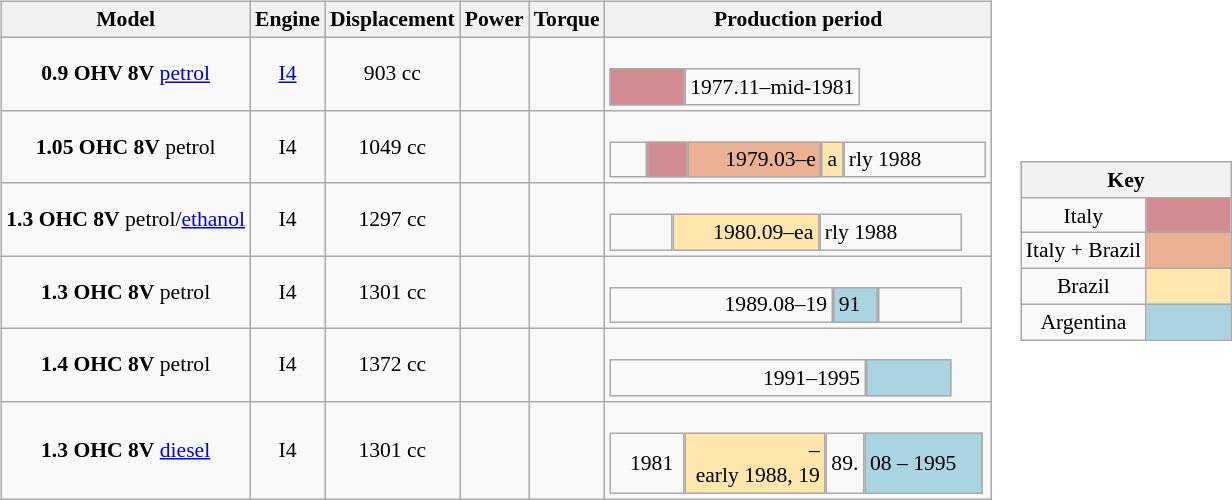<table>
<tr>
<td><br><table class="wikitable" style="text-align:center; font-size:90%">
<tr style="text-align:center; background:#dcdcdc; vertical-align:middle;">
<th>Model</th>
<th>Engine</th>
<th>Displacement</th>
<th>Power</th>
<th>Torque</th>
<th>Production period</th>
</tr>
<tr>
<td><strong>0.9 OHV 8V</strong> <a href='#'>petrol</a></td>
<td><a href='#'>I4</a></td>
<td>903 cc</td>
<td></td>
<td></td>
<td><br><table cellpadding="0" cellspacing="0">
<tr>
<td style="background:#D18B91" width="42px"> </td>
<td>1977.11–mid-1981</td>
</tr>
</table>
</td>
</tr>
<tr>
<td><strong>1.05 OHC 8V</strong> petrol</td>
<td>I4</td>
<td>1049 cc</td>
<td></td>
<td></td>
<td><br><table cellpadding="0" cellspacing="0">
<tr>
<td width="17px"> </td>
<td style="background:#D18B91; text-align:right;" width="19px"> </td>
<td style="background:#EAB192; text-align:right;" width="82px">1979.03–e</td>
<td style="background:#FFE6AD;" width="6px">a</td>
<td width="88px" style="text-align:left;">rly 1988</td>
</tr>
</table>
</td>
</tr>
<tr>
<td><strong>1.3 OHC 8V</strong> petrol/<a href='#'>ethanol</a></td>
<td>I4</td>
<td>1297 cc</td>
<td></td>
<td></td>
<td><br><table cellpadding="0" cellspacing="0">
<tr>
<td width="34px"> </td>
<td style="background:#FFE6AD; text-align:right;" width="90px">1980.09–ea</td>
<td width="88px" style="text-align:left;">rly 1988</td>
</tr>
</table>
</td>
</tr>
<tr>
<td><strong>1.3 OHC 8V</strong> petrol</td>
<td>I4</td>
<td>1301 cc</td>
<td></td>
<td></td>
<td><br><table cellpadding="0" cellspacing="0">
<tr>
<td width="141px" style="text-align:right;">1989.08–19</td>
<td style="background:#AAD4E0; text-align:left;" width="22px">91</td>
<td width="49px"> </td>
</tr>
</table>
</td>
</tr>
<tr>
<td><strong>1.4 OHC 8V</strong> petrol</td>
<td>I4</td>
<td>1372 cc</td>
<td></td>
<td></td>
<td><br><table cellpadding="0" cellspacing="0">
<tr>
<td width="163px" style="text-align:right;">1991–1995</td>
<td style="background:#AAD4E0;" width="49px"> </td>
</tr>
</table>
</td>
</tr>
<tr>
<td><strong>1.3 OHC 8V</strong> <a href='#'>diesel</a></td>
<td>I4</td>
<td>1301 cc</td>
<td></td>
<td></td>
<td><br><table cellpadding="0" cellspacing="0">
<tr>
<td style="text-align:right;"width="42px">1981 </td>
<td style="background:#FFE6AD; text-align:right;" width="83px">– early 1988, 19</td>
<td width="16px">89.</td>
<td style="background:#AAD4E0; text-align:left;" width="71px">08 – 1995 </td>
</tr>
</table>
</td>
</tr>
</table>
</td>
<td><br><table class="wikitable" style="text-align:center; font-size:90%">
<tr>
<th colspan="2">Key</th>
</tr>
<tr>
<td>Italy</td>
<td style="background:#D18B91" width="50px"> </td>
</tr>
<tr>
<td>Italy + Brazil</td>
<td style="background:#EAB192" width="50px"> </td>
</tr>
<tr>
<td>Brazil</td>
<td style="background:#FFE6AD" width="50px"> </td>
</tr>
<tr>
<td>Argentina</td>
<td style="background:#AAD4E0" width="50px"> </td>
</tr>
</table>
</td>
</tr>
</table>
